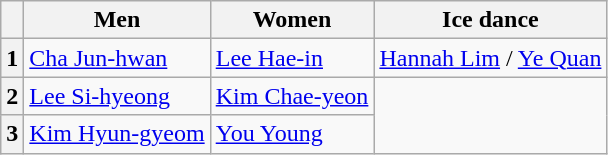<table class="wikitable">
<tr>
<th></th>
<th>Men</th>
<th>Women</th>
<th>Ice dance</th>
</tr>
<tr>
<th>1</th>
<td><a href='#'>Cha Jun-hwan</a></td>
<td><a href='#'>Lee Hae-in</a></td>
<td><a href='#'>Hannah Lim</a> / <a href='#'>Ye Quan</a></td>
</tr>
<tr>
<th>2</th>
<td><a href='#'>Lee Si-hyeong</a></td>
<td><a href='#'>Kim Chae-yeon</a></td>
<td rowspan=2></td>
</tr>
<tr>
<th>3</th>
<td><a href='#'>Kim Hyun-gyeom</a></td>
<td><a href='#'>You Young</a></td>
</tr>
</table>
